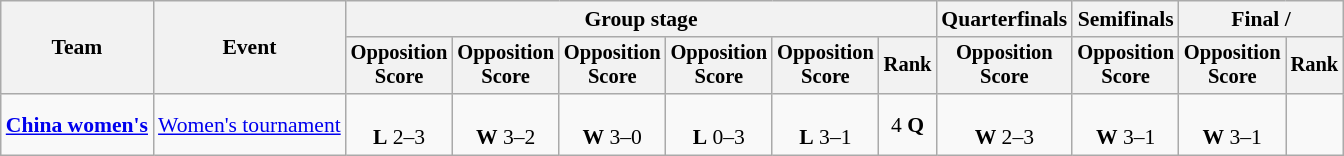<table class=wikitable style=font-size:90%;text-align:center>
<tr>
<th rowspan=2>Team</th>
<th rowspan=2>Event</th>
<th colspan=6>Group stage</th>
<th>Quarterfinals</th>
<th>Semifinals</th>
<th colspan=2>Final / </th>
</tr>
<tr style=font-size:95%>
<th>Opposition<br>Score</th>
<th>Opposition<br>Score</th>
<th>Opposition<br>Score</th>
<th>Opposition<br>Score</th>
<th>Opposition<br>Score</th>
<th>Rank</th>
<th>Opposition<br>Score</th>
<th>Opposition<br>Score</th>
<th>Opposition<br>Score</th>
<th>Rank</th>
</tr>
<tr>
<td align=left><strong><a href='#'>China  women's</a></strong></td>
<td align=left><a href='#'>Women's tournament</a></td>
<td><br><strong>L</strong> 2–3</td>
<td><br><strong>W</strong> 3–2</td>
<td><br><strong>W</strong> 3–0</td>
<td><br><strong>L</strong> 0–3</td>
<td><br><strong>L</strong> 3–1</td>
<td>4 <strong>Q</strong></td>
<td><br><strong>W</strong> 2–3</td>
<td><br><strong>W</strong> 3–1</td>
<td><br><strong>W</strong> 3–1</td>
<td></td>
</tr>
</table>
